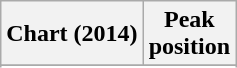<table class="wikitable sortable plainrowheaders">
<tr>
<th>Chart (2014)</th>
<th>Peak<br>position</th>
</tr>
<tr>
</tr>
<tr>
</tr>
<tr>
</tr>
<tr>
</tr>
<tr>
</tr>
<tr>
</tr>
<tr>
</tr>
<tr>
</tr>
<tr>
</tr>
<tr>
</tr>
<tr>
</tr>
<tr>
</tr>
<tr>
</tr>
<tr>
</tr>
<tr>
</tr>
<tr>
</tr>
</table>
